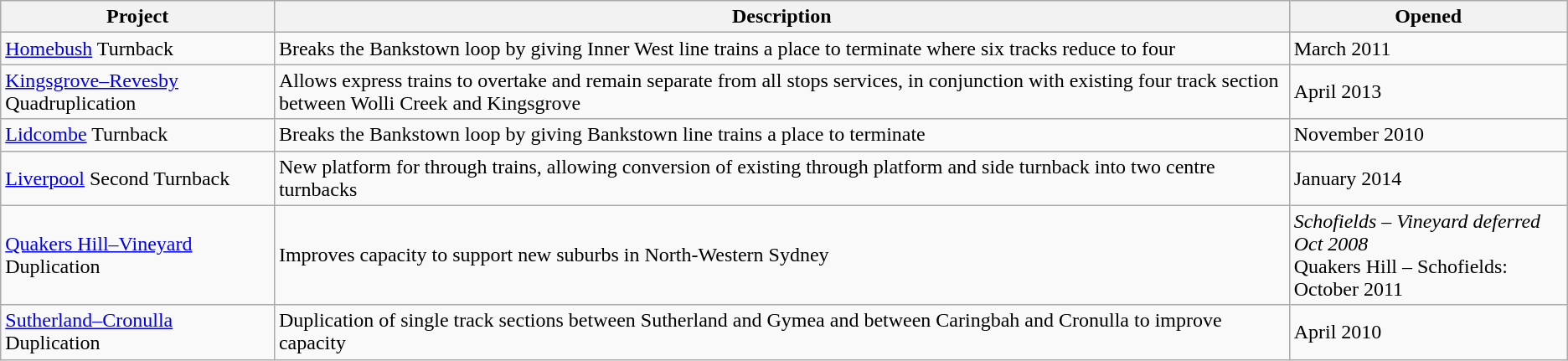<table class="wikitable">
<tr>
<th>Project</th>
<th>Description</th>
<th>Opened</th>
</tr>
<tr>
<td><a href='#'>Homebush</a> Turnback</td>
<td>Breaks the Bankstown loop by giving Inner West line trains a place to terminate where six tracks reduce to four</td>
<td>March 2011</td>
</tr>
<tr>
<td><a href='#'>Kingsgrove–Revesby</a> Quadruplication</td>
<td>Allows express trains to overtake and remain separate from all stops services, in conjunction with existing four track section between Wolli Creek and Kingsgrove</td>
<td>April 2013</td>
</tr>
<tr>
<td><a href='#'>Lidcombe</a> Turnback</td>
<td>Breaks the Bankstown loop by giving Bankstown line trains a place to terminate</td>
<td>November 2010</td>
</tr>
<tr>
<td><a href='#'>Liverpool</a> Second Turnback</td>
<td>New platform for through trains, allowing conversion of existing through platform and side turnback into two centre turnbacks</td>
<td>January 2014</td>
</tr>
<tr>
<td><a href='#'>Quakers Hill–Vineyard</a> Duplication</td>
<td>Improves capacity to support new suburbs in North-Western Sydney</td>
<td><em>Schofields – Vineyard deferred Oct 2008</em><br>Quakers Hill – Schofields: October 2011</td>
</tr>
<tr>
<td><a href='#'>Sutherland–Cronulla</a> Duplication</td>
<td>Duplication of single track sections between Sutherland and Gymea and between Caringbah and Cronulla to improve capacity</td>
<td>April 2010</td>
</tr>
</table>
